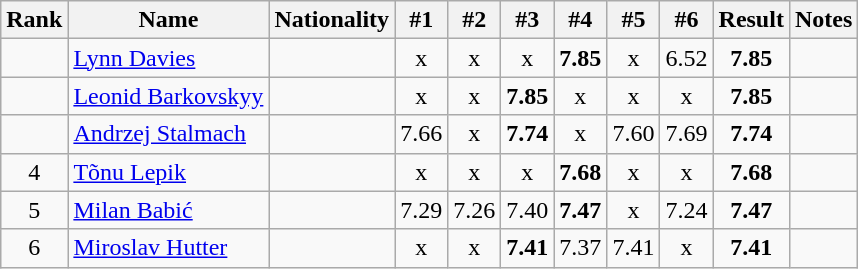<table class="wikitable sortable" style="text-align:center">
<tr>
<th>Rank</th>
<th>Name</th>
<th>Nationality</th>
<th>#1</th>
<th>#2</th>
<th>#3</th>
<th>#4</th>
<th>#5</th>
<th>#6</th>
<th>Result</th>
<th>Notes</th>
</tr>
<tr>
<td></td>
<td align="left"><a href='#'>Lynn Davies</a></td>
<td align=left></td>
<td>x</td>
<td>x</td>
<td>x</td>
<td><strong>7.85</strong></td>
<td>x</td>
<td>6.52</td>
<td><strong>7.85</strong></td>
<td></td>
</tr>
<tr>
<td></td>
<td align="left"><a href='#'>Leonid Barkovskyy</a></td>
<td align=left></td>
<td>x</td>
<td>x</td>
<td><strong>7.85</strong></td>
<td>x</td>
<td>x</td>
<td>x</td>
<td><strong>7.85</strong></td>
<td></td>
</tr>
<tr>
<td></td>
<td align="left"><a href='#'>Andrzej Stalmach</a></td>
<td align=left></td>
<td>7.66</td>
<td>x</td>
<td><strong>7.74</strong></td>
<td>x</td>
<td>7.60</td>
<td>7.69</td>
<td><strong>7.74</strong></td>
<td></td>
</tr>
<tr>
<td>4</td>
<td align="left"><a href='#'>Tõnu Lepik</a></td>
<td align=left></td>
<td>x</td>
<td>x</td>
<td>x</td>
<td><strong>7.68</strong></td>
<td>x</td>
<td>x</td>
<td><strong>7.68</strong></td>
<td></td>
</tr>
<tr>
<td>5</td>
<td align="left"><a href='#'>Milan Babić</a></td>
<td align=left></td>
<td>7.29</td>
<td>7.26</td>
<td>7.40</td>
<td><strong>7.47</strong></td>
<td>x</td>
<td>7.24</td>
<td><strong>7.47</strong></td>
<td></td>
</tr>
<tr>
<td>6</td>
<td align="left"><a href='#'>Miroslav Hutter</a></td>
<td align=left></td>
<td>x</td>
<td>x</td>
<td><strong>7.41</strong></td>
<td>7.37</td>
<td>7.41</td>
<td>x</td>
<td><strong>7.41</strong></td>
<td></td>
</tr>
</table>
